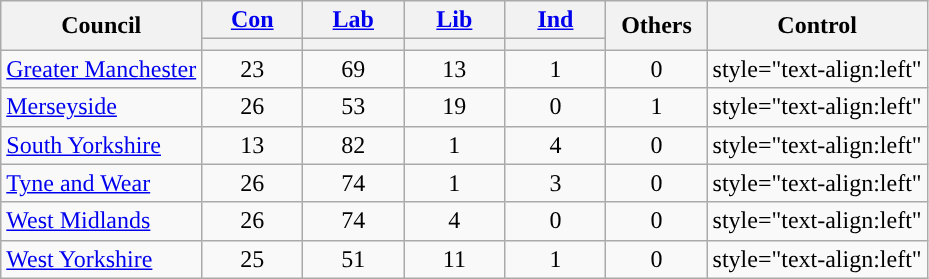<table class="wikitable" style="text-align:center;">
<tr>
<th rowspan=2>Council</th>
<th style="width:60px;"><a href='#'>Con</a></th>
<th style="width:60px;"><a href='#'>Lab</a></th>
<th style="width:60px;"><a href='#'>Lib</a></th>
<th style="width:60px;"><a href='#'>Ind</a></th>
<th style="width:60px;" rowspan=2>Others</th>
<th rowspan=2 colspan=2>Control</th>
</tr>
<tr>
<th style="background:"></th>
<th style="background:"></th>
<th style="background:"></th>
<th style="background:"></th>
</tr>
<tr>
<td style="text-align:left"><a href='#'>Greater Manchester</a></td>
<td>23</td>
<td>69</td>
<td>13</td>
<td>1</td>
<td>0</td>
<td>style="text-align:left" </td>
</tr>
<tr>
<td style="text-align:left"><a href='#'>Merseyside</a></td>
<td>26</td>
<td>53</td>
<td>19</td>
<td>0</td>
<td>1</td>
<td>style="text-align:left" </td>
</tr>
<tr>
<td style="text-align:left"><a href='#'>South Yorkshire</a></td>
<td>13</td>
<td>82</td>
<td>1</td>
<td>4</td>
<td>0</td>
<td>style="text-align:left" </td>
</tr>
<tr>
<td style="text-align:left"><a href='#'>Tyne and Wear</a></td>
<td>26</td>
<td>74</td>
<td>1</td>
<td>3</td>
<td>0</td>
<td>style="text-align:left" </td>
</tr>
<tr>
<td style="text-align:left"><a href='#'>West Midlands</a></td>
<td>26</td>
<td>74</td>
<td>4</td>
<td>0</td>
<td>0</td>
<td>style="text-align:left" </td>
</tr>
<tr>
<td style="text-align:left"><a href='#'>West Yorkshire</a></td>
<td>25</td>
<td>51</td>
<td>11</td>
<td>1</td>
<td>0</td>
<td>style="text-align:left" </td>
</tr>
</table>
